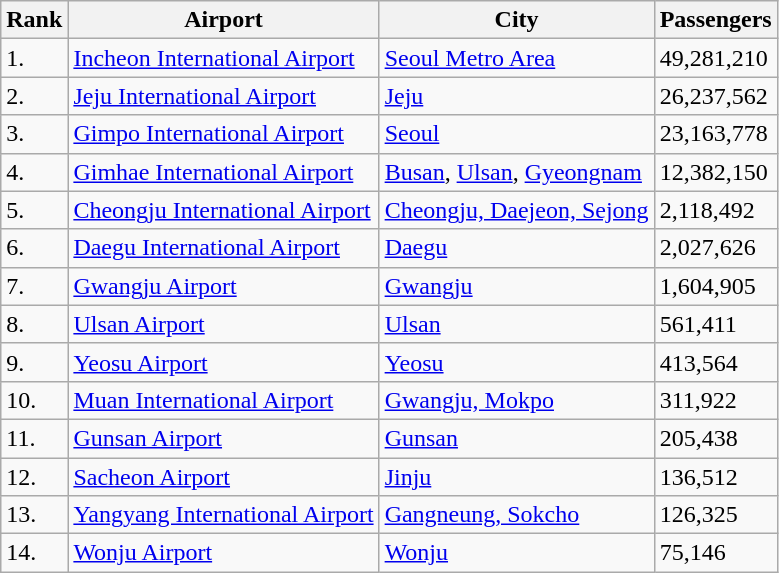<table class="wikitable">
<tr>
<th>Rank</th>
<th>Airport</th>
<th>City</th>
<th>Passengers</th>
</tr>
<tr>
<td>1.</td>
<td><a href='#'>Incheon International Airport</a></td>
<td><a href='#'>Seoul Metro Area</a></td>
<td>49,281,210</td>
</tr>
<tr>
<td>2.</td>
<td><a href='#'>Jeju International Airport</a></td>
<td><a href='#'>Jeju</a></td>
<td>26,237,562</td>
</tr>
<tr>
<td>3.</td>
<td><a href='#'>Gimpo International Airport</a></td>
<td><a href='#'>Seoul</a></td>
<td>23,163,778</td>
</tr>
<tr>
<td>4.</td>
<td><a href='#'>Gimhae International Airport</a></td>
<td><a href='#'>Busan</a>, <a href='#'>Ulsan</a>, <a href='#'>Gyeongnam</a></td>
<td>12,382,150</td>
</tr>
<tr>
<td>5.</td>
<td><a href='#'>Cheongju International Airport</a></td>
<td><a href='#'>Cheongju, Daejeon, Sejong</a></td>
<td>2,118,492</td>
</tr>
<tr>
<td>6.</td>
<td><a href='#'>Daegu International Airport</a></td>
<td><a href='#'>Daegu</a></td>
<td>2,027,626</td>
</tr>
<tr>
<td>7.</td>
<td><a href='#'>Gwangju Airport</a></td>
<td><a href='#'>Gwangju</a></td>
<td>1,604,905</td>
</tr>
<tr>
<td>8.</td>
<td><a href='#'>Ulsan Airport</a></td>
<td><a href='#'>Ulsan</a></td>
<td>561,411</td>
</tr>
<tr>
<td>9.</td>
<td><a href='#'>Yeosu Airport</a></td>
<td><a href='#'>Yeosu</a></td>
<td>413,564</td>
</tr>
<tr>
<td>10.</td>
<td><a href='#'>Muan International Airport</a></td>
<td><a href='#'>Gwangju, Mokpo</a></td>
<td>311,922</td>
</tr>
<tr>
<td>11.</td>
<td><a href='#'>Gunsan Airport</a></td>
<td><a href='#'>Gunsan</a></td>
<td>205,438</td>
</tr>
<tr>
<td>12.</td>
<td><a href='#'>Sacheon Airport</a></td>
<td><a href='#'>Jinju</a></td>
<td>136,512</td>
</tr>
<tr>
<td>13.</td>
<td><a href='#'>Yangyang International Airport</a></td>
<td><a href='#'>Gangneung, Sokcho</a></td>
<td>126,325</td>
</tr>
<tr>
<td>14.</td>
<td><a href='#'>Wonju Airport</a></td>
<td><a href='#'>Wonju</a></td>
<td>75,146</td>
</tr>
</table>
